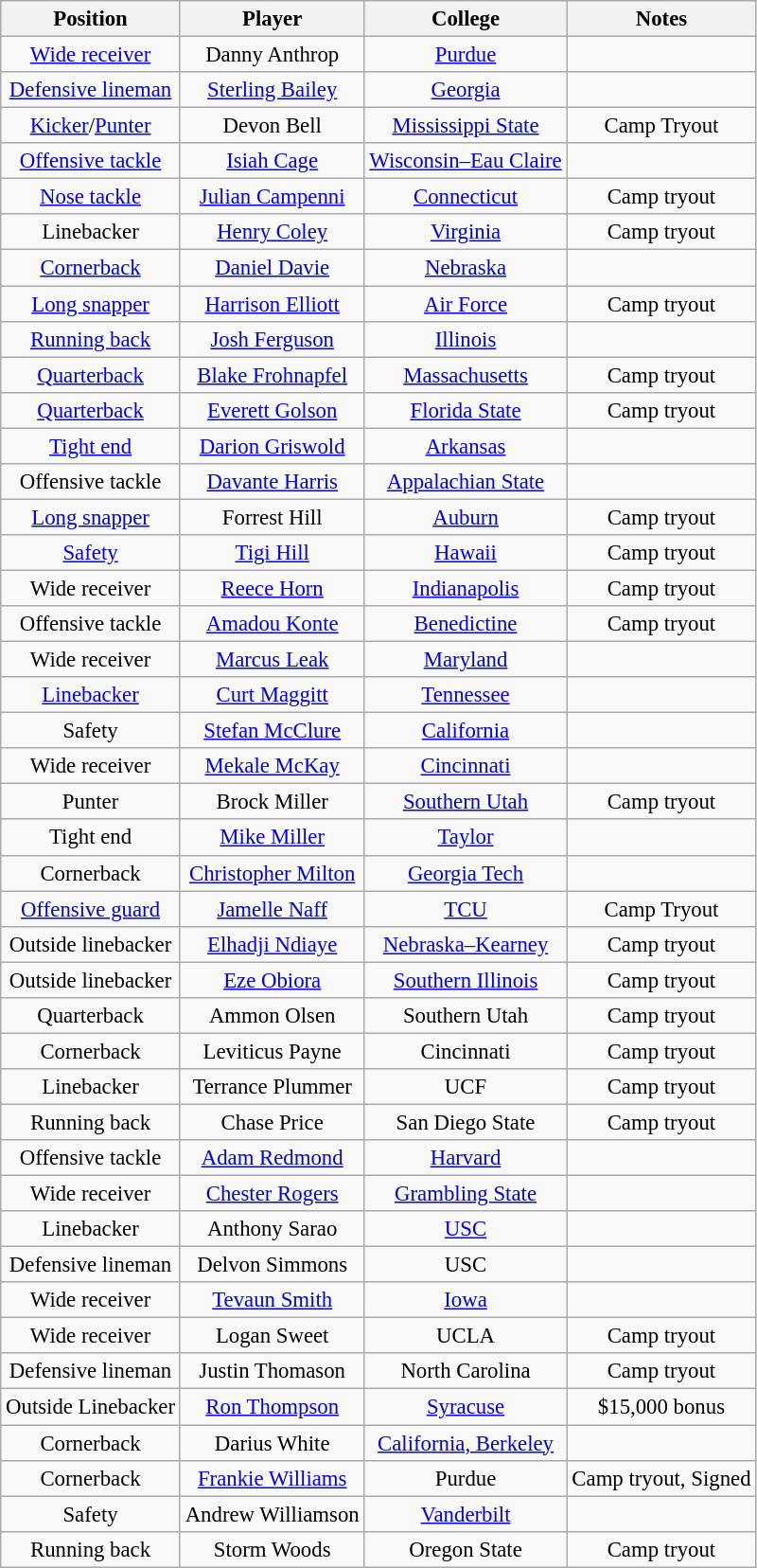<table class="wikitable" style="font-size: 95%; text-align: center;">
<tr>
<th>Position</th>
<th>Player</th>
<th>College</th>
<th>Notes</th>
</tr>
<tr>
<td><a href='#'>Wide receiver</a></td>
<td>Danny Anthrop</td>
<td><a href='#'>Purdue</a></td>
<td></td>
</tr>
<tr>
<td><a href='#'>Defensive lineman</a></td>
<td><a href='#'>Sterling Bailey</a></td>
<td><a href='#'>Georgia</a></td>
<td></td>
</tr>
<tr>
<td><a href='#'>Kicker</a>/<a href='#'>Punter</a></td>
<td>Devon Bell</td>
<td><a href='#'>Mississippi State</a></td>
<td>Camp Tryout</td>
</tr>
<tr>
<td><a href='#'>Offensive tackle</a></td>
<td><a href='#'>Isiah Cage</a></td>
<td><a href='#'>Wisconsin–Eau Claire</a></td>
<td></td>
</tr>
<tr>
<td><a href='#'>Nose tackle</a></td>
<td><a href='#'>Julian Campenni</a></td>
<td><a href='#'>Connecticut</a></td>
<td>Camp tryout</td>
</tr>
<tr>
<td>Linebacker</td>
<td><a href='#'>Henry Coley</a></td>
<td><a href='#'>Virginia</a></td>
<td>Camp tryout</td>
</tr>
<tr>
<td><a href='#'>Cornerback</a></td>
<td><a href='#'>Daniel Davie</a></td>
<td><a href='#'>Nebraska</a></td>
<td></td>
</tr>
<tr>
<td><a href='#'>Long snapper</a></td>
<td><a href='#'>Harrison Elliott</a></td>
<td><a href='#'>Air Force</a></td>
<td>Camp tryout</td>
</tr>
<tr>
<td><a href='#'>Running back</a></td>
<td><a href='#'>Josh Ferguson</a></td>
<td><a href='#'>Illinois</a></td>
<td></td>
</tr>
<tr>
<td><a href='#'>Quarterback</a></td>
<td><a href='#'>Blake Frohnapfel</a></td>
<td><a href='#'>Massachusetts</a></td>
<td>Camp tryout</td>
</tr>
<tr>
<td><a href='#'>Quarterback</a></td>
<td><a href='#'>Everett Golson</a></td>
<td><a href='#'>Florida State</a></td>
<td>Camp tryout</td>
</tr>
<tr>
<td><a href='#'>Tight end</a></td>
<td><a href='#'>Darion Griswold</a></td>
<td><a href='#'>Arkansas</a></td>
<td></td>
</tr>
<tr>
<td>Offensive tackle</td>
<td><a href='#'>Davante Harris</a></td>
<td><a href='#'>Appalachian State</a></td>
<td></td>
</tr>
<tr>
<td><a href='#'>Long snapper</a></td>
<td>Forrest Hill</td>
<td><a href='#'>Auburn</a></td>
<td>Camp tryout</td>
</tr>
<tr>
<td><a href='#'>Safety</a></td>
<td><a href='#'>Tigi Hill</a></td>
<td><a href='#'>Hawaii</a></td>
<td>Camp tryout</td>
</tr>
<tr>
<td>Wide receiver</td>
<td><a href='#'>Reece Horn</a></td>
<td><a href='#'>Indianapolis</a></td>
<td>Camp tryout</td>
</tr>
<tr>
<td>Offensive tackle</td>
<td><a href='#'>Amadou Konte</a></td>
<td><a href='#'>Benedictine</a></td>
<td>Camp tryout</td>
</tr>
<tr>
<td>Wide receiver</td>
<td><a href='#'>Marcus Leak</a></td>
<td><a href='#'>Maryland</a></td>
<td></td>
</tr>
<tr>
<td><a href='#'>Linebacker</a></td>
<td><a href='#'>Curt Maggitt</a></td>
<td><a href='#'>Tennessee</a></td>
<td></td>
</tr>
<tr>
<td>Safety</td>
<td><a href='#'>Stefan McClure</a></td>
<td><a href='#'>California</a></td>
<td></td>
</tr>
<tr>
<td>Wide receiver</td>
<td><a href='#'>Mekale McKay</a></td>
<td><a href='#'>Cincinnati</a></td>
<td></td>
</tr>
<tr>
<td>Punter</td>
<td>Brock Miller</td>
<td><a href='#'>Southern Utah</a></td>
<td>Camp tryout</td>
</tr>
<tr>
<td>Tight end</td>
<td><a href='#'>Mike Miller</a></td>
<td><a href='#'>Taylor</a></td>
<td></td>
</tr>
<tr>
<td>Cornerback</td>
<td><a href='#'>Christopher Milton</a></td>
<td><a href='#'>Georgia Tech</a></td>
<td></td>
</tr>
<tr>
<td><a href='#'>Offensive guard</a></td>
<td><a href='#'>Jamelle Naff</a></td>
<td><a href='#'>TCU</a></td>
<td>Camp Tryout</td>
</tr>
<tr>
<td>Outside linebacker</td>
<td><a href='#'>Elhadji Ndiaye</a></td>
<td><a href='#'>Nebraska–Kearney</a></td>
<td>Camp tryout</td>
</tr>
<tr>
<td>Outside linebacker</td>
<td><a href='#'>Eze Obiora</a></td>
<td><a href='#'>Southern Illinois</a></td>
<td>Camp tryout</td>
</tr>
<tr>
<td>Quarterback</td>
<td>Ammon Olsen</td>
<td>Southern Utah</td>
<td>Camp tryout</td>
</tr>
<tr>
<td>Cornerback</td>
<td>Leviticus Payne</td>
<td>Cincinnati</td>
<td>Camp tryout</td>
</tr>
<tr>
<td>Linebacker</td>
<td>Terrance Plummer</td>
<td>UCF</td>
<td>Camp tryout</td>
</tr>
<tr>
<td>Running back</td>
<td>Chase Price</td>
<td>San Diego State</td>
<td>Camp tryout</td>
</tr>
<tr>
<td>Offensive tackle</td>
<td><a href='#'>Adam Redmond</a></td>
<td><a href='#'>Harvard</a></td>
<td></td>
</tr>
<tr>
<td>Wide receiver</td>
<td><a href='#'>Chester Rogers</a></td>
<td><a href='#'>Grambling State</a></td>
<td></td>
</tr>
<tr>
<td>Linebacker</td>
<td>Anthony Sarao</td>
<td><a href='#'>USC</a></td>
<td></td>
</tr>
<tr>
<td>Defensive lineman</td>
<td>Delvon Simmons</td>
<td>USC</td>
<td></td>
</tr>
<tr>
<td>Wide receiver</td>
<td><a href='#'>Tevaun Smith</a></td>
<td><a href='#'>Iowa</a></td>
<td></td>
</tr>
<tr>
<td>Wide receiver</td>
<td>Logan Sweet</td>
<td>UCLA</td>
<td>Camp tryout</td>
</tr>
<tr>
<td>Defensive lineman</td>
<td>Justin Thomason</td>
<td>North Carolina</td>
<td>Camp tryout</td>
</tr>
<tr>
<td>Outside Linebacker</td>
<td><a href='#'>Ron Thompson</a></td>
<td><a href='#'>Syracuse</a></td>
<td>$15,000 bonus</td>
</tr>
<tr>
<td>Cornerback</td>
<td>Darius White</td>
<td><a href='#'>California, Berkeley</a></td>
<td></td>
</tr>
<tr>
<td>Cornerback</td>
<td><a href='#'>Frankie Williams</a></td>
<td>Purdue</td>
<td>Camp tryout, Signed</td>
</tr>
<tr>
<td>Safety</td>
<td>Andrew Williamson</td>
<td><a href='#'>Vanderbilt</a></td>
<td></td>
</tr>
<tr>
<td>Running back</td>
<td>Storm Woods</td>
<td>Oregon State</td>
<td>Camp tryout</td>
</tr>
</table>
